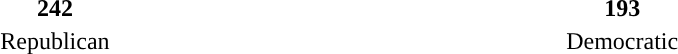<table style="width:60%; text-align:center">
<tr>
<td colspan=3 style="text-align:center"></td>
</tr>
<tr>
<td style="background:"><strong>242</strong></td>
<td style="background:"><strong>193</strong></td>
</tr>
<tr>
<td>Republican</td>
<td>Democratic</td>
</tr>
</table>
